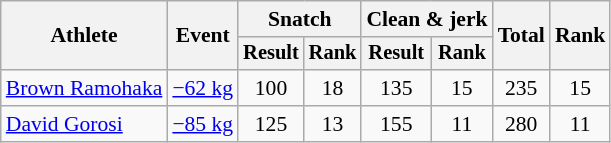<table class="wikitable" style="font-size:90%">
<tr>
<th rowspan=2>Athlete</th>
<th rowspan=2>Event</th>
<th colspan="2">Snatch</th>
<th colspan="2">Clean & jerk</th>
<th rowspan="2">Total</th>
<th rowspan="2">Rank</th>
</tr>
<tr style="font-size:95%">
<th>Result</th>
<th>Rank</th>
<th>Result</th>
<th>Rank</th>
</tr>
<tr align=center>
<td align=left><a href='#'>Brown Ramohaka</a></td>
<td align=left><a href='#'>−62 kg</a></td>
<td>100</td>
<td>18</td>
<td>135</td>
<td>15</td>
<td>235</td>
<td>15</td>
</tr>
<tr align=center>
<td align=left><a href='#'>David Gorosi</a></td>
<td align=left><a href='#'>−85 kg</a></td>
<td>125</td>
<td>13</td>
<td>155</td>
<td>11</td>
<td>280</td>
<td>11</td>
</tr>
</table>
